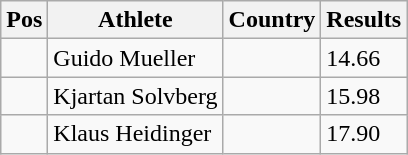<table class="wikitable">
<tr>
<th>Pos</th>
<th>Athlete</th>
<th>Country</th>
<th>Results</th>
</tr>
<tr>
<td align="center"></td>
<td>Guido Mueller</td>
<td></td>
<td>14.66</td>
</tr>
<tr>
<td align="center"></td>
<td>Kjartan Solvberg</td>
<td></td>
<td>15.98</td>
</tr>
<tr>
<td align="center"></td>
<td>Klaus Heidinger</td>
<td></td>
<td>17.90</td>
</tr>
</table>
